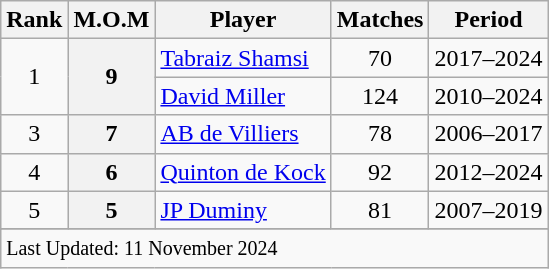<table class="wikitable plainrowheaders sortable">
<tr>
<th scope=col>Rank</th>
<th scope=col>M.O.M</th>
<th scope=col>Player</th>
<th scope=col>Matches</th>
<th scope=col>Period</th>
</tr>
<tr>
<td align=center rowspan=2>1</td>
<th scope=row style=text-align:center; rowspan=2>9</th>
<td><a href='#'>Tabraiz Shamsi</a></td>
<td align=center>70</td>
<td>2017–2024</td>
</tr>
<tr>
<td><a href='#'>David Miller</a></td>
<td align=center>124</td>
<td>2010–2024</td>
</tr>
<tr>
<td align=center>3</td>
<th scope=row style=text-align:center;>7</th>
<td><a href='#'>AB de Villiers</a></td>
<td align=center>78</td>
<td>2006–2017</td>
</tr>
<tr>
<td align=center>4</td>
<th scope=row style=text-align:center;>6</th>
<td><a href='#'>Quinton de Kock</a></td>
<td align=center>92</td>
<td>2012–2024</td>
</tr>
<tr>
<td align=center>5</td>
<th scope=row style=text-align:center;>5</th>
<td><a href='#'>JP Duminy</a></td>
<td align=center>81</td>
<td>2007–2019</td>
</tr>
<tr>
</tr>
<tr class=sortbottom>
<td colspan=7><small>Last Updated: 11 November 2024</small></td>
</tr>
</table>
